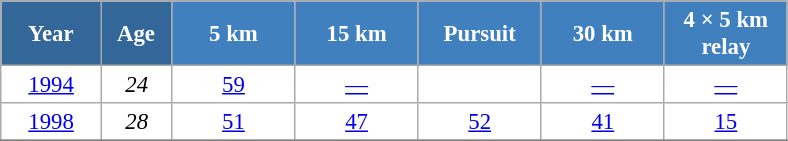<table class="wikitable" style="font-size:95%; text-align:center; border:grey solid 1px; border-collapse:collapse; background:#ffffff;">
<tr>
<th style="background-color:#369; color:white; width:60px;"> Year </th>
<th style="background-color:#369; color:white; width:40px;"> Age </th>
<th style="background-color:#4180be; color:white; width:75px;"> 5 km </th>
<th style="background-color:#4180be; color:white; width:75px;"> 15 km </th>
<th style="background-color:#4180be; color:white; width:75px;"> Pursuit </th>
<th style="background-color:#4180be; color:white; width:75px;"> 30 km </th>
<th style="background-color:#4180be; color:white; width:75px;"> 4 × 5 km <br> relay </th>
</tr>
<tr>
<td><a href='#'>1994</a></td>
<td><em>24</em></td>
<td><a href='#'>59</a></td>
<td><a href='#'>—</a></td>
<td><a href='#'></a></td>
<td><a href='#'>—</a></td>
<td><a href='#'>—</a></td>
</tr>
<tr>
<td><a href='#'>1998</a></td>
<td><em>28</em></td>
<td><a href='#'>51</a></td>
<td><a href='#'>47</a></td>
<td><a href='#'>52</a></td>
<td><a href='#'>41</a></td>
<td><a href='#'>15</a></td>
</tr>
<tr>
</tr>
</table>
